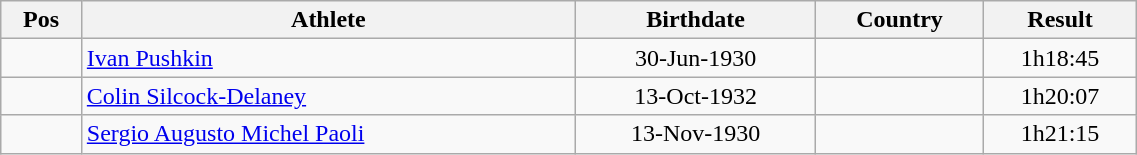<table class="wikitable"  style="text-align:center; width:60%;">
<tr>
<th>Pos</th>
<th>Athlete</th>
<th>Birthdate</th>
<th>Country</th>
<th>Result</th>
</tr>
<tr>
<td align=center></td>
<td align=left><a href='#'>Ivan Pushkin</a></td>
<td>30-Jun-1930</td>
<td align=left></td>
<td>1h18:45</td>
</tr>
<tr>
<td align=center></td>
<td align=left><a href='#'>Colin Silcock-Delaney</a></td>
<td>13-Oct-1932</td>
<td align=left></td>
<td>1h20:07</td>
</tr>
<tr>
<td align=center></td>
<td align=left><a href='#'>Sergio Augusto Michel Paoli</a></td>
<td>13-Nov-1930</td>
<td align=left></td>
<td>1h21:15</td>
</tr>
</table>
